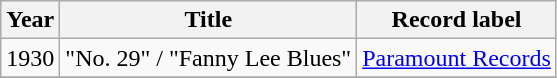<table class="wikitable sortable">
<tr>
<th>Year</th>
<th>Title</th>
<th>Record label</th>
</tr>
<tr>
<td>1930</td>
<td>"No. 29" / "Fanny Lee Blues"</td>
<td style="text-align:center;"><a href='#'>Paramount Records</a></td>
</tr>
<tr>
</tr>
</table>
